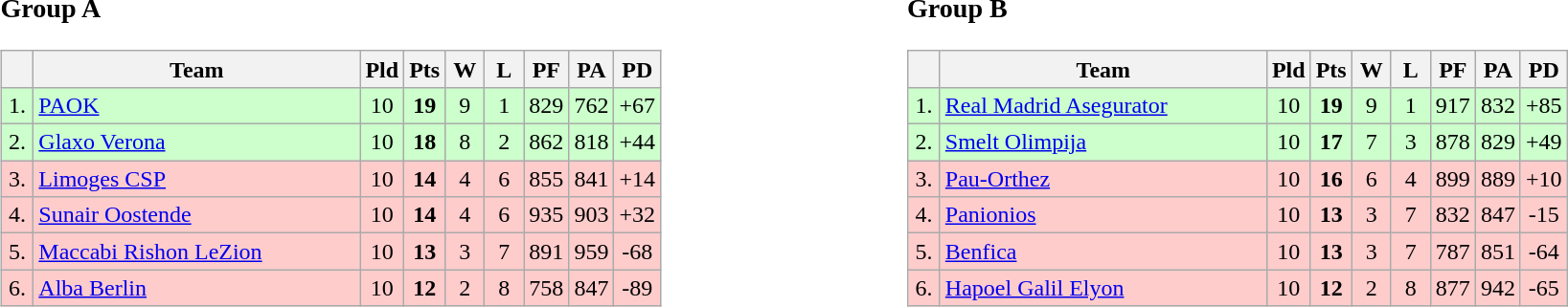<table>
<tr>
<td style="vertical-align:top; width:33%;"><br><h3>Group A</h3><table class="wikitable" style="text-align:center">
<tr>
<th width=15></th>
<th width=220>Team</th>
<th width=20>Pld</th>
<th width=20>Pts</th>
<th width=20>W</th>
<th width=20>L</th>
<th width=20>PF</th>
<th width=20>PA</th>
<th width=20>PD</th>
</tr>
<tr style="background: #ccffcc;">
<td>1.</td>
<td align=left> <a href='#'>PAOK</a></td>
<td>10</td>
<td><strong>19</strong></td>
<td>9</td>
<td>1</td>
<td>829</td>
<td>762</td>
<td>+67</td>
</tr>
<tr style="background: #ccffcc;">
<td>2.</td>
<td align=left> <a href='#'>Glaxo Verona</a></td>
<td>10</td>
<td><strong>18</strong></td>
<td>8</td>
<td>2</td>
<td>862</td>
<td>818</td>
<td>+44</td>
</tr>
<tr style="background: #ffcccc;">
<td>3.</td>
<td align=left> <a href='#'>Limoges CSP</a></td>
<td>10</td>
<td><strong>14</strong></td>
<td>4</td>
<td>6</td>
<td>855</td>
<td>841</td>
<td>+14</td>
</tr>
<tr style="background: #ffcccc;">
<td>4.</td>
<td align=left> <a href='#'>Sunair Oostende</a></td>
<td>10</td>
<td><strong>14</strong></td>
<td>4</td>
<td>6</td>
<td>935</td>
<td>903</td>
<td>+32</td>
</tr>
<tr style="background: #ffcccc;">
<td>5.</td>
<td align=left> <a href='#'>Maccabi Rishon LeZion</a></td>
<td>10</td>
<td><strong>13</strong></td>
<td>3</td>
<td>7</td>
<td>891</td>
<td>959</td>
<td>-68</td>
</tr>
<tr style="background: #ffcccc;">
<td>6.</td>
<td align=left> <a href='#'>Alba Berlin</a></td>
<td>10</td>
<td><strong>12</strong></td>
<td>2</td>
<td>8</td>
<td>758</td>
<td>847</td>
<td>-89</td>
</tr>
</table>
</td>
<td style="vertical-align:top; width:33%;"><br><h3>Group B</h3><table class="wikitable" style="text-align:center">
<tr>
<th width=15></th>
<th width=220>Team</th>
<th width=20>Pld</th>
<th width=20>Pts</th>
<th width=20>W</th>
<th width=20>L</th>
<th width=20>PF</th>
<th width=20>PA</th>
<th width=20>PD</th>
</tr>
<tr style="background: #ccffcc;">
<td>1.</td>
<td align=left> <a href='#'>Real Madrid Asegurator</a></td>
<td>10</td>
<td><strong>19</strong></td>
<td>9</td>
<td>1</td>
<td>917</td>
<td>832</td>
<td>+85</td>
</tr>
<tr style="background: #ccffcc;">
<td>2.</td>
<td align=left> <a href='#'>Smelt Olimpija</a></td>
<td>10</td>
<td><strong>17</strong></td>
<td>7</td>
<td>3</td>
<td>878</td>
<td>829</td>
<td>+49</td>
</tr>
<tr style="background: #ffcccc;">
<td>3.</td>
<td align=left> <a href='#'>Pau-Orthez</a></td>
<td>10</td>
<td><strong>16</strong></td>
<td>6</td>
<td>4</td>
<td>899</td>
<td>889</td>
<td>+10</td>
</tr>
<tr style="background: #ffcccc;">
<td>4.</td>
<td align=left> <a href='#'>Panionios</a></td>
<td>10</td>
<td><strong>13</strong></td>
<td>3</td>
<td>7</td>
<td>832</td>
<td>847</td>
<td>-15</td>
</tr>
<tr style="background: #ffcccc;">
<td>5.</td>
<td align=left> <a href='#'>Benfica</a></td>
<td>10</td>
<td><strong>13</strong></td>
<td>3</td>
<td>7</td>
<td>787</td>
<td>851</td>
<td>-64</td>
</tr>
<tr style="background: #ffcccc;">
<td>6.</td>
<td align=left> <a href='#'>Hapoel Galil Elyon</a></td>
<td>10</td>
<td><strong>12</strong></td>
<td>2</td>
<td>8</td>
<td>877</td>
<td>942</td>
<td>-65</td>
</tr>
</table>
</td>
</tr>
</table>
